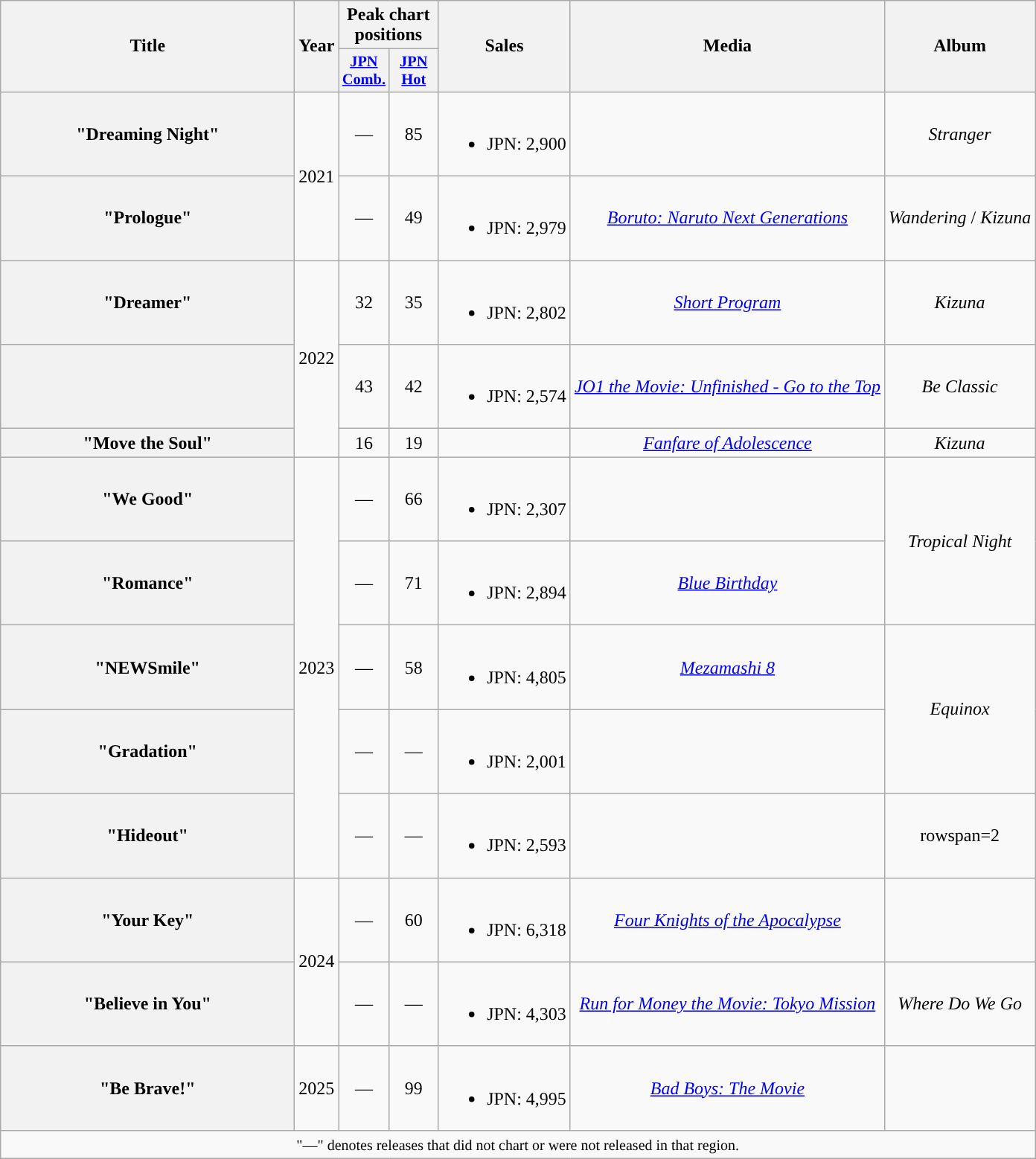<table class="wikitable plainrowheaders" style="text-align:center;" border="1">
<tr>
<th scope="col" style="width:16em;" rowspan="2">Title</th>
<th scope="col" rowspan="2">Year</th>
<th scope="col" colspan="2">Peak chart positions</th>
<th scope="col" rowspan="2">Sales</th>
<th scope="col" rowspan="2">Media</th>
<th scope="col" rowspan="2">Album</th>
</tr>
<tr>
<th scope="col" style="width:2.75em;font-size:85%;"><a href='#'>JPN<br>Comb.</a><br></th>
<th scope="col" style="width:2.75em;font-size:85%;"><a href='#'>JPN<br>Hot</a><br></th>
</tr>
<tr>
<th scope="row">"Dreaming Night"</th>
<td rowspan="2">2021</td>
<td>—</td>
<td>85</td>
<td><br><ul><li>JPN: 2,900</li></ul></td>
<td><em></em></td>
<td><em>Stranger</em> </td>
</tr>
<tr>
<th scope="row">"Prologue"</th>
<td>—</td>
<td>49</td>
<td><br><ul><li>JPN: 2,979</li></ul></td>
<td><em><a href='#'>Boruto: Naruto Next Generations</a></em></td>
<td style="text-align:center;"><em>Wandering</em>  / <em>Kizuna</em></td>
</tr>
<tr>
<th scope="row">"Dreamer"</th>
<td rowspan="3">2022</td>
<td>32</td>
<td>35</td>
<td><br><ul><li>JPN: 2,802</li></ul></td>
<td><em><a href='#'>Short Program</a></em></td>
<td style="text-align:center;"><em>Kizuna</em></td>
</tr>
<tr>
<th scope="row"></th>
<td>43</td>
<td>42</td>
<td><br><ul><li>JPN: 2,574</li></ul></td>
<td><em><a href='#'>JO1 the Movie: Unfinished - Go to the Top</a></em></td>
<td><em>Be Classic</em></td>
</tr>
<tr>
<th scope="row">"Move the Soul"</th>
<td>16</td>
<td>19</td>
<td></td>
<td><em><a href='#'>Fanfare of Adolescence</a></em></td>
<td style="text-align:center;"><em>Kizuna</em></td>
</tr>
<tr>
<th scope="row">"We Good"</th>
<td rowspan=5>2023</td>
<td>—</td>
<td>66</td>
<td><br><ul><li>JPN: 2,307</li></ul></td>
<td><em></em></td>
<td rowspan=2><em>Tropical Night</em> </td>
</tr>
<tr>
<th scope="row">"Romance"</th>
<td>—</td>
<td>71</td>
<td><br><ul><li>JPN: 2,894</li></ul></td>
<td><a href='#'><em>Blue Birthday</em></a></td>
</tr>
<tr>
<th scope="row">"NEWSmile"</th>
<td>—</td>
<td>58</td>
<td><br><ul><li>JPN: 4,805</li></ul></td>
<td><a href='#'><em>Mezamashi 8</em></a></td>
<td rowspan=2 style="text-align:center;"><em>Equinox</em></td>
</tr>
<tr>
<th scope="row">"Gradation"</th>
<td>—</td>
<td>—</td>
<td><br><ul><li>JPN: 2,001</li></ul></td>
<td><em></em></td>
</tr>
<tr>
<th scope="row">"Hideout"</th>
<td>—</td>
<td>—</td>
<td><br><ul><li>JPN: 2,593</li></ul></td>
<td><em></em></td>
<td>rowspan=2 </td>
</tr>
<tr>
<th scope="row">"Your Key"</th>
<td rowspan=2>2024</td>
<td>—</td>
<td>60</td>
<td><br><ul><li>JPN: 6,318</li></ul></td>
<td><em><a href='#'>Four Knights of the Apocalypse</a></em></td>
</tr>
<tr>
<th scope="row">"Believe in You"</th>
<td>—</td>
<td>—</td>
<td><br><ul><li>JPN: 4,303</li></ul></td>
<td><em><a href='#'>Run for Money the Movie: Tokyo Mission</a></em></td>
<td><em>Where Do We Go</em> </td>
</tr>
<tr>
<th scope="row">"Be Brave!"</th>
<td>2025</td>
<td>—</td>
<td>99</td>
<td><br><ul><li>JPN: 4,995</li></ul></td>
<td><a href='#'><em>Bad Boys: The Movie</em></a></td>
<td></td>
</tr>
<tr>
<td colspan="7"><small>"—" denotes releases that did not chart or were not released in that region.</small></td>
</tr>
</table>
